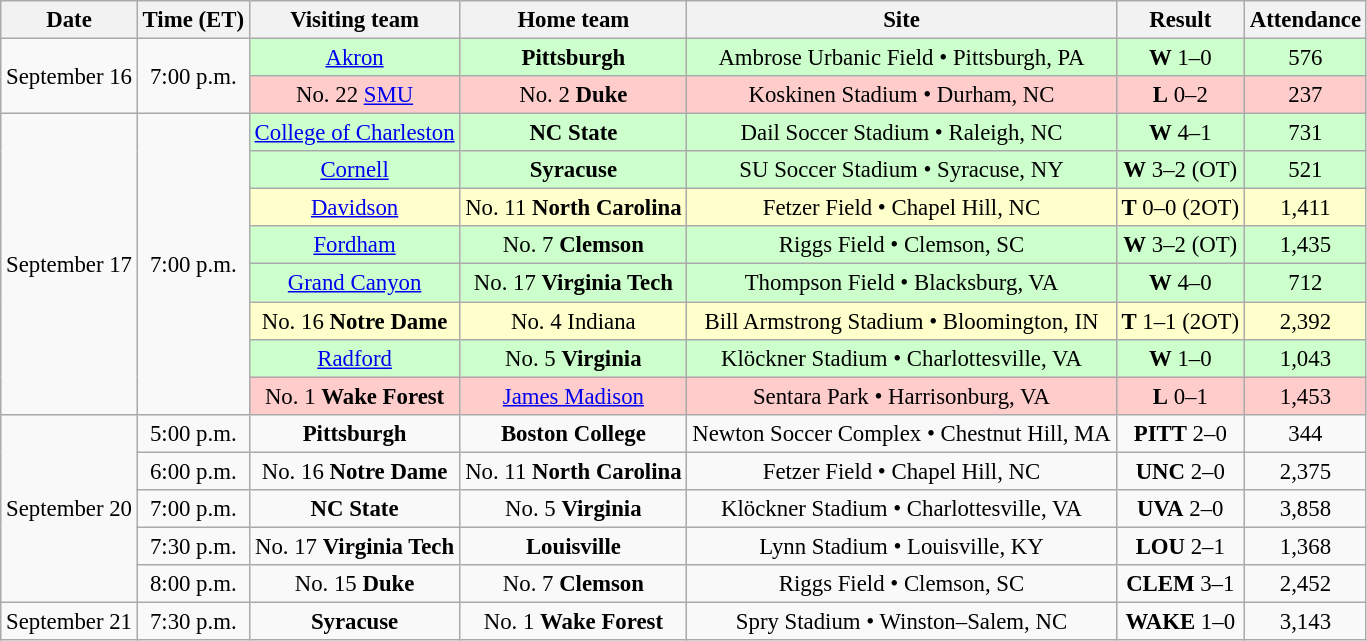<table class="wikitable" style="font-size:95%; text-align: center;">
<tr>
<th>Date</th>
<th>Time (ET)</th>
<th>Visiting team</th>
<th>Home team</th>
<th>Site</th>
<th>Result</th>
<th>Attendance</th>
</tr>
<tr>
<td rowspan=2>September 16</td>
<td rowspan=2>7:00 p.m.</td>
<td style="background:#cfc;"><a href='#'>Akron</a></td>
<td style="background:#cfc;"><strong>Pittsburgh</strong></td>
<td style="background:#cfc;">Ambrose Urbanic Field • Pittsburgh, PA</td>
<td style="background:#cfc;"><strong>W</strong> 1–0</td>
<td style="background:#cfc;">576</td>
</tr>
<tr>
<td style="background:#fcc;">No. 22 <a href='#'>SMU</a></td>
<td style="background:#fcc;">No. 2 <strong>Duke</strong></td>
<td style="background:#fcc;">Koskinen Stadium • Durham, NC</td>
<td style="background:#fcc;"><strong>L</strong> 0–2</td>
<td style="background:#fcc;">237</td>
</tr>
<tr>
<td rowspan=8>September 17</td>
<td rowspan=8>7:00 p.m.</td>
<td style="background:#cfc;"><a href='#'>College of Charleston</a></td>
<td style="background:#cfc;"><strong>NC State</strong></td>
<td style="background:#cfc;">Dail Soccer Stadium  • Raleigh, NC</td>
<td style="background:#cfc;"><strong>W</strong> 4–1</td>
<td style="background:#cfc;">731</td>
</tr>
<tr>
<td style="background:#cfc;"><a href='#'>Cornell</a></td>
<td style="background:#cfc;"><strong>Syracuse</strong></td>
<td style="background:#cfc;">SU Soccer Stadium • Syracuse, NY</td>
<td style="background:#cfc;"><strong>W</strong> 3–2 (OT)</td>
<td style="background:#cfc;">521</td>
</tr>
<tr>
<td style="background:#ffc;"><a href='#'>Davidson</a></td>
<td style="background:#ffc;">No. 11 <strong>North Carolina</strong></td>
<td style="background:#ffc;">Fetzer Field • Chapel Hill, NC</td>
<td style="background:#ffc;"><strong>T</strong> 0–0 (2OT)</td>
<td style="background:#ffc;">1,411</td>
</tr>
<tr>
<td style="background:#cfc;"><a href='#'>Fordham</a></td>
<td style="background:#cfc;">No. 7 <strong>Clemson</strong></td>
<td style="background:#cfc;">Riggs Field • Clemson, SC</td>
<td style="background:#cfc;"><strong>W</strong> 3–2 (OT)</td>
<td style="background:#cfc;">1,435</td>
</tr>
<tr>
<td style="background:#cfc;"><a href='#'>Grand Canyon</a></td>
<td style="background:#cfc;">No. 17 <strong>Virginia Tech</strong></td>
<td style="background:#cfc;">Thompson Field • Blacksburg, VA</td>
<td style="background:#cfc;"><strong>W</strong> 4–0</td>
<td style="background:#cfc;">712</td>
</tr>
<tr>
<td style="background:#ffc;">No. 16 <strong>Notre Dame</strong></td>
<td style="background:#ffc;">No. 4 Indiana</td>
<td style="background:#ffc;">Bill Armstrong Stadium • Bloomington, IN</td>
<td style="background:#ffc;"><strong>T</strong> 1–1 (2OT)</td>
<td style="background:#ffc;">2,392</td>
</tr>
<tr>
<td style="background:#cfc;"><a href='#'>Radford</a></td>
<td style="background:#cfc;">No. 5 <strong>Virginia</strong></td>
<td style="background:#cfc;">Klöckner Stadium • Charlottesville, VA</td>
<td style="background:#cfc;"><strong>W</strong> 1–0</td>
<td style="background:#cfc;">1,043</td>
</tr>
<tr>
<td style="background:#fcc;">No. 1 <strong>Wake Forest</strong></td>
<td style="background:#fcc;"><a href='#'>James Madison</a></td>
<td style="background:#fcc;">Sentara Park • Harrisonburg, VA</td>
<td style="background:#fcc;"><strong>L</strong> 0–1</td>
<td style="background:#fcc;">1,453</td>
</tr>
<tr>
<td rowspan=5>September 20</td>
<td>5:00 p.m.</td>
<td><strong>Pittsburgh</strong></td>
<td><strong>Boston College</strong></td>
<td>Newton Soccer Complex • Chestnut Hill, MA</td>
<td><strong>PITT</strong> 2–0</td>
<td>344</td>
</tr>
<tr>
<td>6:00 p.m.</td>
<td>No. 16 <strong>Notre Dame</strong></td>
<td>No. 11 <strong>North Carolina</strong></td>
<td>Fetzer Field • Chapel Hill, NC</td>
<td><strong>UNC</strong> 2–0</td>
<td>2,375</td>
</tr>
<tr>
<td>7:00 p.m.</td>
<td><strong>NC State</strong></td>
<td>No. 5 <strong>Virginia</strong></td>
<td>Klöckner Stadium • Charlottesville, VA</td>
<td><strong>UVA</strong> 2–0</td>
<td>3,858</td>
</tr>
<tr>
<td>7:30 p.m.</td>
<td>No. 17 <strong>Virginia Tech</strong></td>
<td><strong>Louisville</strong></td>
<td>Lynn Stadium • Louisville, KY</td>
<td><strong>LOU</strong> 2–1</td>
<td>1,368</td>
</tr>
<tr>
<td>8:00 p.m.</td>
<td>No. 15 <strong>Duke</strong></td>
<td>No. 7 <strong>Clemson</strong></td>
<td>Riggs Field • Clemson, SC</td>
<td><strong>CLEM</strong> 3–1</td>
<td>2,452</td>
</tr>
<tr>
<td>September 21</td>
<td>7:30 p.m.</td>
<td><strong>Syracuse</strong></td>
<td>No. 1 <strong>Wake Forest</strong></td>
<td>Spry Stadium • Winston–Salem, NC</td>
<td><strong>WAKE</strong> 1–0</td>
<td>3,143</td>
</tr>
</table>
